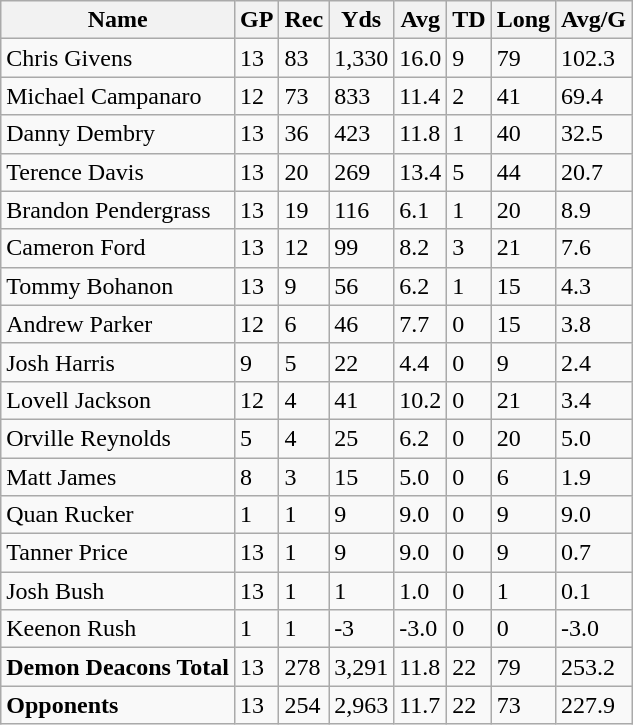<table class="wikitable" style="white-space:nowrap;">
<tr>
<th>Name</th>
<th>GP</th>
<th>Rec</th>
<th>Yds</th>
<th>Avg</th>
<th>TD</th>
<th>Long</th>
<th>Avg/G</th>
</tr>
<tr>
<td>Chris Givens</td>
<td>13</td>
<td>83</td>
<td>1,330</td>
<td>16.0</td>
<td>9</td>
<td>79</td>
<td>102.3</td>
</tr>
<tr>
<td>Michael Campanaro</td>
<td>12</td>
<td>73</td>
<td>833</td>
<td>11.4</td>
<td>2</td>
<td>41</td>
<td>69.4</td>
</tr>
<tr>
<td>Danny Dembry</td>
<td>13</td>
<td>36</td>
<td>423</td>
<td>11.8</td>
<td>1</td>
<td>40</td>
<td>32.5</td>
</tr>
<tr>
<td>Terence Davis</td>
<td>13</td>
<td>20</td>
<td>269</td>
<td>13.4</td>
<td>5</td>
<td>44</td>
<td>20.7</td>
</tr>
<tr>
<td>Brandon Pendergrass</td>
<td>13</td>
<td>19</td>
<td>116</td>
<td>6.1</td>
<td>1</td>
<td>20</td>
<td>8.9</td>
</tr>
<tr>
<td>Cameron Ford</td>
<td>13</td>
<td>12</td>
<td>99</td>
<td>8.2</td>
<td>3</td>
<td>21</td>
<td>7.6</td>
</tr>
<tr>
<td>Tommy Bohanon</td>
<td>13</td>
<td>9</td>
<td>56</td>
<td>6.2</td>
<td>1</td>
<td>15</td>
<td>4.3</td>
</tr>
<tr>
<td>Andrew Parker</td>
<td>12</td>
<td>6</td>
<td>46</td>
<td>7.7</td>
<td>0</td>
<td>15</td>
<td>3.8</td>
</tr>
<tr>
<td>Josh Harris</td>
<td>9</td>
<td>5</td>
<td>22</td>
<td>4.4</td>
<td>0</td>
<td>9</td>
<td>2.4</td>
</tr>
<tr>
<td>Lovell Jackson</td>
<td>12</td>
<td>4</td>
<td>41</td>
<td>10.2</td>
<td>0</td>
<td>21</td>
<td>3.4</td>
</tr>
<tr>
<td>Orville Reynolds</td>
<td>5</td>
<td>4</td>
<td>25</td>
<td>6.2</td>
<td>0</td>
<td>20</td>
<td>5.0</td>
</tr>
<tr>
<td>Matt James</td>
<td>8</td>
<td>3</td>
<td>15</td>
<td>5.0</td>
<td>0</td>
<td>6</td>
<td>1.9</td>
</tr>
<tr>
<td>Quan Rucker</td>
<td>1</td>
<td>1</td>
<td>9</td>
<td>9.0</td>
<td>0</td>
<td>9</td>
<td>9.0</td>
</tr>
<tr>
<td>Tanner Price</td>
<td>13</td>
<td>1</td>
<td>9</td>
<td>9.0</td>
<td>0</td>
<td>9</td>
<td>0.7</td>
</tr>
<tr>
<td>Josh Bush</td>
<td>13</td>
<td>1</td>
<td>1</td>
<td>1.0</td>
<td>0</td>
<td>1</td>
<td>0.1</td>
</tr>
<tr>
<td>Keenon Rush</td>
<td>1</td>
<td>1</td>
<td>-3</td>
<td>-3.0</td>
<td>0</td>
<td>0</td>
<td>-3.0</td>
</tr>
<tr>
<td><strong>Demon Deacons Total</strong></td>
<td>13</td>
<td>278</td>
<td>3,291</td>
<td>11.8</td>
<td>22</td>
<td>79</td>
<td>253.2</td>
</tr>
<tr>
<td><strong>Opponents</strong></td>
<td>13</td>
<td>254</td>
<td>2,963</td>
<td>11.7</td>
<td>22</td>
<td>73</td>
<td>227.9</td>
</tr>
</table>
